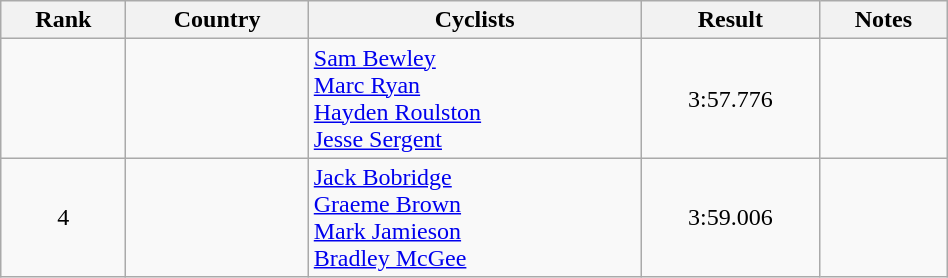<table class="wikitable sortable" width=50% style="text-align:center;">
<tr>
<th>Rank</th>
<th>Country</th>
<th>Cyclists</th>
<th>Result</th>
<th>Notes</th>
</tr>
<tr>
<td></td>
<td align="left"></td>
<td align="left"><a href='#'>Sam Bewley</a><br><a href='#'>Marc Ryan</a><br><a href='#'>Hayden Roulston</a><br><a href='#'>Jesse Sergent</a></td>
<td>3:57.776</td>
<td></td>
</tr>
<tr>
<td>4</td>
<td align="left"></td>
<td align="left"><a href='#'>Jack Bobridge</a><br><a href='#'>Graeme Brown</a><br><a href='#'>Mark Jamieson</a><br><a href='#'>Bradley McGee</a></td>
<td>3:59.006</td>
<td></td>
</tr>
</table>
